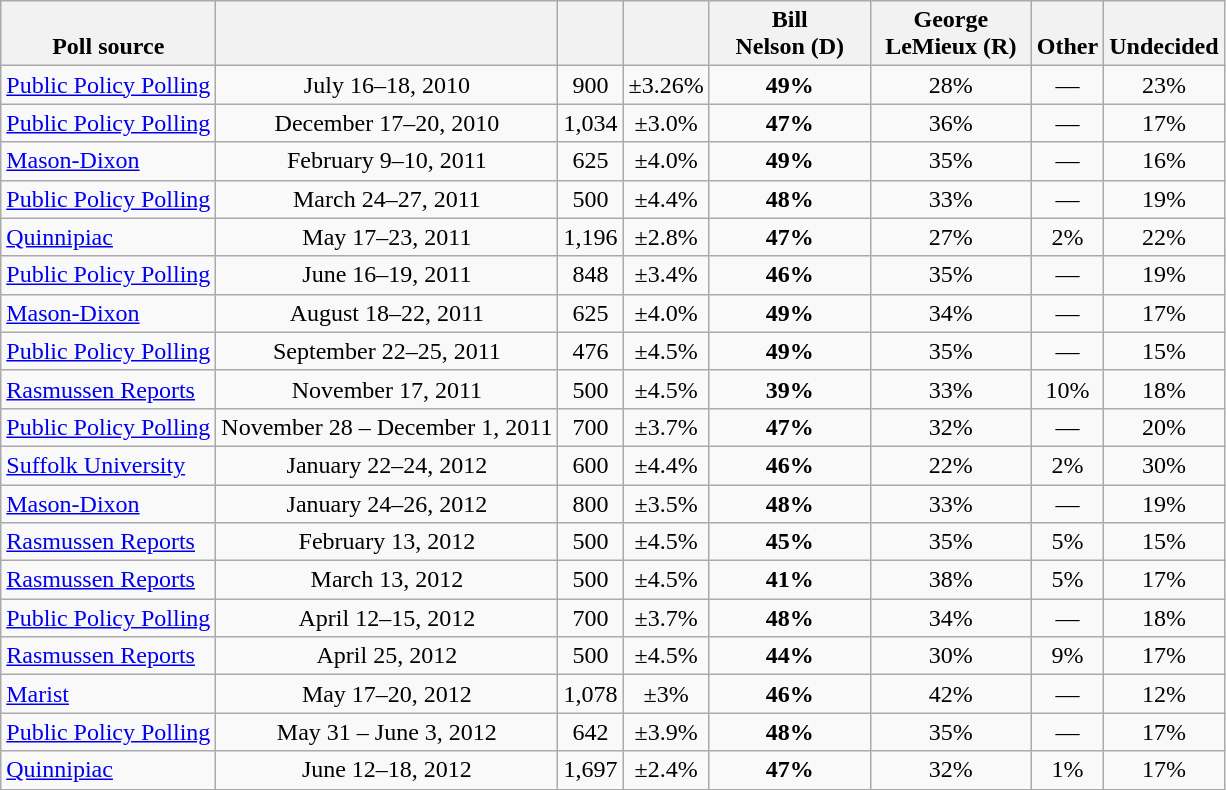<table class="wikitable" style="text-align:center">
<tr valign= bottom>
<th>Poll source</th>
<th></th>
<th></th>
<th></th>
<th style="width:100px;">Bill<br>Nelson (D)</th>
<th style="width:100px;">George<br>LeMieux (R)</th>
<th>Other</th>
<th>Undecided</th>
</tr>
<tr>
<td align=left><a href='#'>Public Policy Polling</a></td>
<td>July 16–18, 2010</td>
<td>900</td>
<td>±3.26%</td>
<td><strong>49%</strong></td>
<td>28%</td>
<td>—</td>
<td>23%</td>
</tr>
<tr>
<td align=left><a href='#'>Public Policy Polling</a></td>
<td>December 17–20, 2010</td>
<td>1,034</td>
<td>±3.0%</td>
<td><strong>47%</strong></td>
<td>36%</td>
<td>—</td>
<td>17%</td>
</tr>
<tr>
<td align=left><a href='#'>Mason-Dixon</a></td>
<td>February 9–10, 2011</td>
<td>625</td>
<td>±4.0%</td>
<td><strong>49%</strong></td>
<td>35%</td>
<td>—</td>
<td>16%</td>
</tr>
<tr>
<td align=left><a href='#'>Public Policy Polling</a></td>
<td>March 24–27, 2011</td>
<td>500</td>
<td>±4.4%</td>
<td><strong>48%</strong></td>
<td>33%</td>
<td>—</td>
<td>19%</td>
</tr>
<tr>
<td align=left><a href='#'>Quinnipiac</a></td>
<td>May 17–23, 2011</td>
<td>1,196</td>
<td>±2.8%</td>
<td><strong>47%</strong></td>
<td>27%</td>
<td>2%</td>
<td>22%</td>
</tr>
<tr>
<td align=left><a href='#'>Public Policy Polling</a></td>
<td>June 16–19, 2011</td>
<td>848</td>
<td>±3.4%</td>
<td><strong>46%</strong></td>
<td>35%</td>
<td>—</td>
<td>19%</td>
</tr>
<tr>
<td align=left><a href='#'>Mason-Dixon</a></td>
<td>August 18–22, 2011</td>
<td>625</td>
<td>±4.0%</td>
<td><strong>49%</strong></td>
<td>34%</td>
<td>—</td>
<td>17%</td>
</tr>
<tr>
<td align=left><a href='#'>Public Policy Polling</a></td>
<td>September 22–25, 2011</td>
<td>476</td>
<td>±4.5%</td>
<td><strong>49%</strong></td>
<td>35%</td>
<td>—</td>
<td>15%</td>
</tr>
<tr>
<td align=left><a href='#'>Rasmussen Reports</a></td>
<td>November 17, 2011</td>
<td>500</td>
<td>±4.5%</td>
<td><strong>39%</strong></td>
<td>33%</td>
<td>10%</td>
<td>18%</td>
</tr>
<tr>
<td align=left><a href='#'>Public Policy Polling</a></td>
<td>November 28 – December 1, 2011</td>
<td>700</td>
<td>±3.7%</td>
<td><strong>47%</strong></td>
<td>32%</td>
<td>—</td>
<td>20%</td>
</tr>
<tr>
<td align=left><a href='#'>Suffolk University</a></td>
<td>January 22–24, 2012</td>
<td>600</td>
<td>±4.4%</td>
<td><strong>46%</strong></td>
<td>22%</td>
<td>2%</td>
<td>30%</td>
</tr>
<tr>
<td align=left><a href='#'>Mason-Dixon</a></td>
<td>January 24–26, 2012</td>
<td>800</td>
<td>±3.5%</td>
<td><strong>48%</strong></td>
<td>33%</td>
<td>—</td>
<td>19%</td>
</tr>
<tr>
<td align=left><a href='#'>Rasmussen Reports</a></td>
<td>February 13, 2012</td>
<td>500</td>
<td>±4.5%</td>
<td><strong>45%</strong></td>
<td>35%</td>
<td>5%</td>
<td>15%</td>
</tr>
<tr>
<td align=left><a href='#'>Rasmussen Reports</a></td>
<td>March 13, 2012</td>
<td>500</td>
<td>±4.5%</td>
<td><strong>41%</strong></td>
<td>38%</td>
<td>5%</td>
<td>17%</td>
</tr>
<tr>
<td align=left><a href='#'>Public Policy Polling</a></td>
<td>April 12–15, 2012</td>
<td>700</td>
<td>±3.7%</td>
<td><strong>48%</strong></td>
<td>34%</td>
<td>—</td>
<td>18%</td>
</tr>
<tr>
<td align=left><a href='#'>Rasmussen Reports</a></td>
<td>April 25, 2012</td>
<td>500</td>
<td>±4.5%</td>
<td><strong>44%</strong></td>
<td>30%</td>
<td>9%</td>
<td>17%</td>
</tr>
<tr>
<td align=left><a href='#'>Marist</a></td>
<td>May 17–20, 2012</td>
<td>1,078</td>
<td>±3%</td>
<td><strong>46%</strong></td>
<td>42%</td>
<td>—</td>
<td>12%</td>
</tr>
<tr>
<td align=left><a href='#'>Public Policy Polling</a></td>
<td>May 31 – June 3, 2012</td>
<td>642</td>
<td>±3.9%</td>
<td><strong>48%</strong></td>
<td>35%</td>
<td>—</td>
<td>17%</td>
</tr>
<tr>
<td align=left><a href='#'>Quinnipiac</a></td>
<td>June 12–18, 2012</td>
<td>1,697</td>
<td>±2.4%</td>
<td><strong>47%</strong></td>
<td>32%</td>
<td>1%</td>
<td>17%</td>
</tr>
</table>
